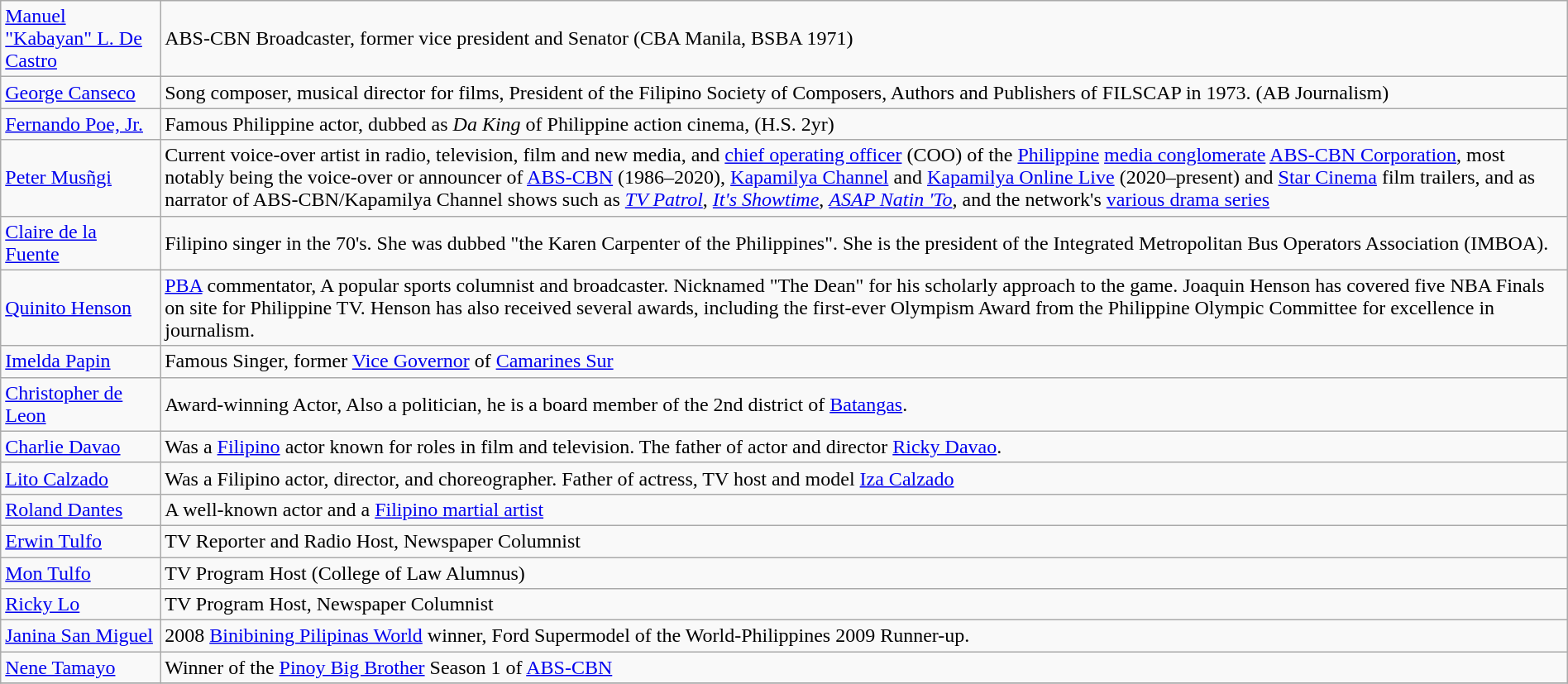<table class="wikitable" width="100%">
<tr>
<td><a href='#'>Manuel "Kabayan" L. De Castro</a></td>
<td>ABS-CBN Broadcaster, former vice president and Senator (CBA Manila, BSBA 1971)</td>
</tr>
<tr>
<td><a href='#'>George Canseco</a></td>
<td>Song composer, musical director for films, President of the Filipino Society of Composers, Authors and Publishers of FILSCAP in 1973. (AB Journalism)</td>
</tr>
<tr>
<td><a href='#'>Fernando Poe, Jr.</a></td>
<td>Famous Philippine actor, dubbed as <em>Da King</em> of Philippine action cinema, (H.S. 2yr)</td>
</tr>
<tr>
<td><a href='#'>Peter Musñgi</a></td>
<td>Current voice-over artist in radio, television, film and new media, and <a href='#'>chief operating officer</a> (COO) of the <a href='#'>Philippine</a> <a href='#'>media conglomerate</a> <a href='#'>ABS-CBN Corporation</a>, most notably being the voice-over or announcer of <a href='#'>ABS-CBN</a> (1986–2020), <a href='#'>Kapamilya Channel</a> and <a href='#'>Kapamilya Online Live</a> (2020–present) and <a href='#'>Star Cinema</a> film trailers, and as narrator of ABS-CBN/Kapamilya Channel shows such as <em><a href='#'>TV Patrol</a></em>, <em><a href='#'>It's Showtime</a></em>, <em><a href='#'>ASAP Natin 'To</a></em>, and the network's <a href='#'>various drama series</a></td>
</tr>
<tr>
<td><a href='#'>Claire de la Fuente</a></td>
<td>Filipino singer in the 70's. She was dubbed "the Karen Carpenter of the Philippines". She is the president of the Integrated Metropolitan Bus Operators Association (IMBOA).</td>
</tr>
<tr>
<td><a href='#'>Quinito Henson</a></td>
<td><a href='#'>PBA</a> commentator, A popular sports columnist and broadcaster. Nicknamed "The Dean" for his scholarly approach to the game. Joaquin Henson has covered five NBA Finals on site for Philippine TV. Henson has also received several awards, including the first-ever Olympism Award from the Philippine Olympic Committee for excellence in journalism.</td>
</tr>
<tr>
<td><a href='#'>Imelda Papin</a></td>
<td>Famous Singer, former <a href='#'>Vice Governor</a> of <a href='#'>Camarines Sur</a></td>
</tr>
<tr>
<td><a href='#'>Christopher de Leon</a></td>
<td>Award-winning Actor, Also a politician, he is a board member of the 2nd district of <a href='#'>Batangas</a>.</td>
</tr>
<tr>
<td><a href='#'>Charlie Davao</a></td>
<td>Was a <a href='#'>Filipino</a> actor known for roles in film and television. The father of actor and director <a href='#'>Ricky Davao</a>.</td>
</tr>
<tr>
<td><a href='#'>Lito Calzado</a></td>
<td>Was a Filipino actor, director, and choreographer. Father of actress, TV host and model <a href='#'>Iza Calzado</a></td>
</tr>
<tr>
<td><a href='#'>Roland Dantes</a></td>
<td>A well-known actor and a <a href='#'>Filipino martial artist</a></td>
</tr>
<tr>
<td><a href='#'>Erwin Tulfo</a></td>
<td>TV Reporter and Radio Host, Newspaper Columnist</td>
</tr>
<tr>
<td><a href='#'>Mon Tulfo</a></td>
<td>TV Program Host (College of Law Alumnus)</td>
</tr>
<tr>
<td><a href='#'>Ricky Lo</a></td>
<td>TV Program Host, Newspaper Columnist</td>
</tr>
<tr>
<td><a href='#'>Janina San Miguel</a></td>
<td>2008 <a href='#'>Binibining Pilipinas World</a> winner, Ford Supermodel of the World-Philippines 2009 Runner-up.</td>
</tr>
<tr>
<td><a href='#'>Nene Tamayo</a></td>
<td>Winner of the <a href='#'>Pinoy Big Brother</a> Season 1 of <a href='#'>ABS-CBN</a></td>
</tr>
<tr>
</tr>
</table>
